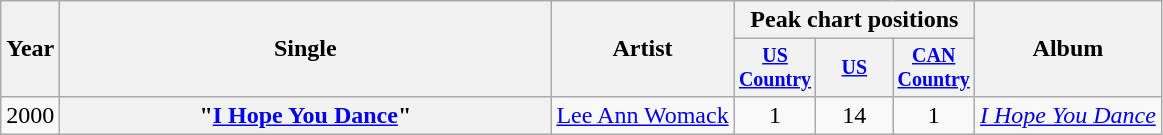<table class="wikitable plainrowheaders" style="text-align:center;">
<tr>
<th rowspan="2">Year</th>
<th rowspan="2" style="width:20em;">Single</th>
<th rowspan="2">Artist</th>
<th colspan="3">Peak chart positions</th>
<th rowspan="2">Album</th>
</tr>
<tr style="font-size:smaller;">
<th width="45"><a href='#'>US Country</a><br></th>
<th width="45"><a href='#'>US</a><br></th>
<th width="45"><a href='#'>CAN Country</a></th>
</tr>
<tr>
<td>2000</td>
<th scope="row">"<a href='#'>I Hope You Dance</a>"</th>
<td><a href='#'>Lee Ann Womack</a></td>
<td>1</td>
<td>14</td>
<td>1</td>
<td align="left"><em><a href='#'>I Hope You Dance</a></em></td>
</tr>
</table>
